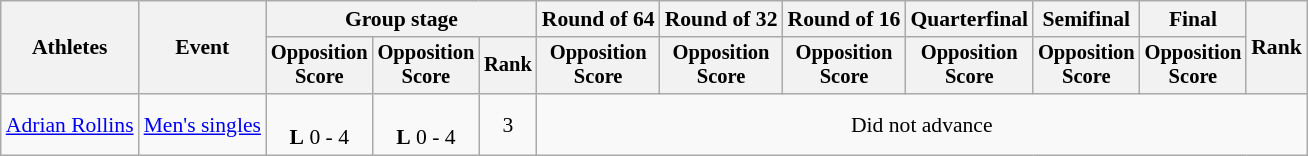<table class="wikitable" style="font-size:90%">
<tr>
<th rowspan=2>Athletes</th>
<th rowspan=2>Event</th>
<th colspan=3>Group stage</th>
<th>Round of 64</th>
<th>Round of 32</th>
<th>Round of 16</th>
<th>Quarterfinal</th>
<th>Semifinal</th>
<th>Final</th>
<th rowspan=2>Rank</th>
</tr>
<tr style="font-size:95%">
<th>Opposition<br>Score</th>
<th>Opposition<br>Score</th>
<th>Rank</th>
<th>Opposition<br>Score</th>
<th>Opposition<br>Score</th>
<th>Opposition<br>Score</th>
<th>Opposition<br>Score</th>
<th>Opposition<br>Score</th>
<th>Opposition<br>Score</th>
</tr>
<tr align=center>
<td align=left><a href='#'>Adrian Rollins</a></td>
<td align=left><a href='#'>Men's singles</a></td>
<td><br><strong>L</strong> 0 - 4</td>
<td><br><strong>L</strong> 0 - 4</td>
<td>3</td>
<td colspan=7>Did not advance</td>
</tr>
</table>
